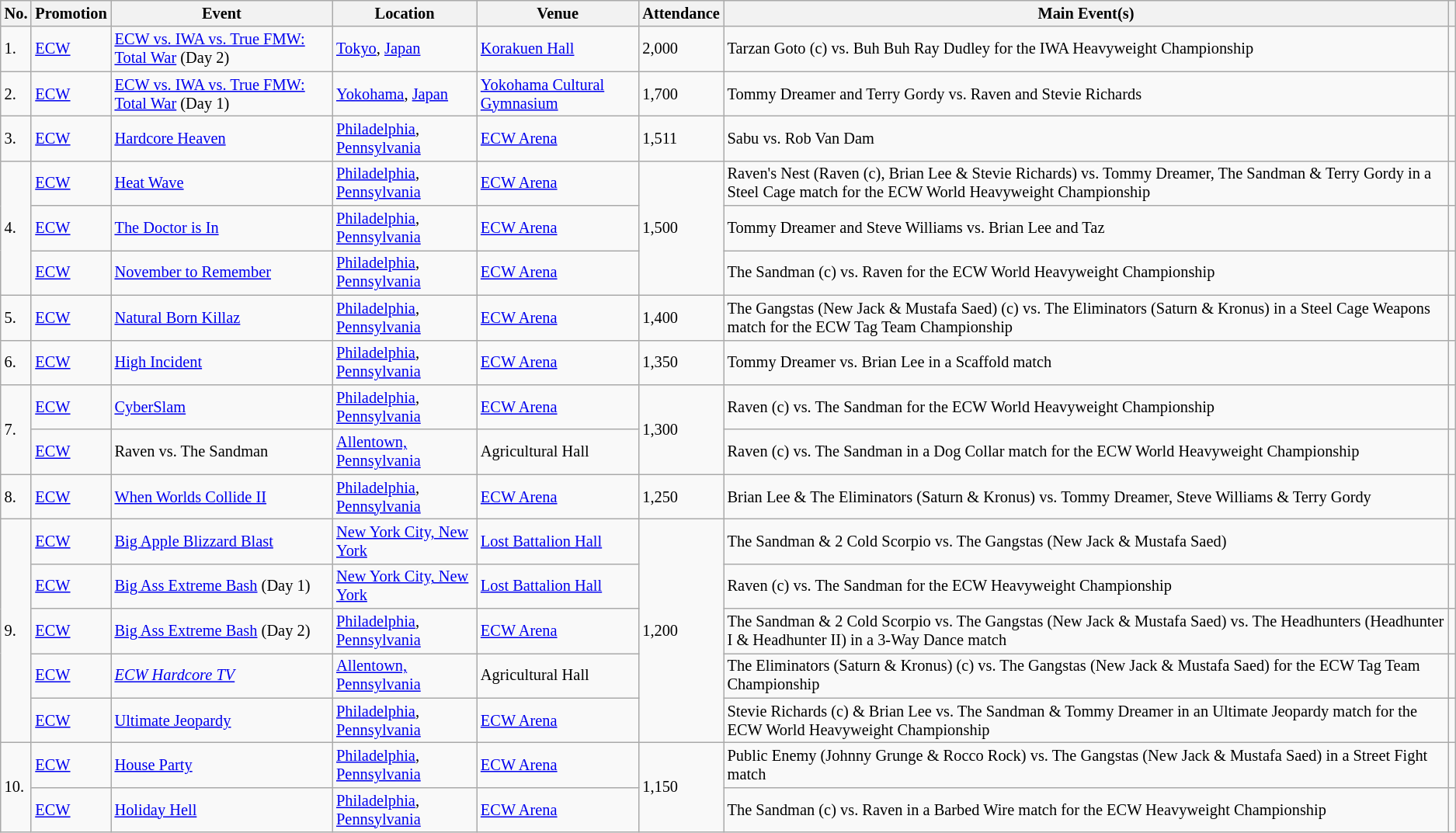<table class="wikitable sortable" style="font-size:85%;">
<tr>
<th>No.</th>
<th>Promotion</th>
<th>Event</th>
<th>Location</th>
<th>Venue</th>
<th>Attendance</th>
<th class=unsortable>Main Event(s)</th>
<th class=unsortable></th>
</tr>
<tr>
<td>1.</td>
<td><a href='#'>ECW</a></td>
<td><a href='#'>ECW vs. IWA vs. True FMW: Total War</a> (Day 2) <br> </td>
<td><a href='#'>Tokyo</a>, <a href='#'>Japan</a></td>
<td><a href='#'>Korakuen Hall</a></td>
<td>2,000</td>
<td>Tarzan Goto (c) vs. Buh Buh Ray Dudley for the IWA Heavyweight Championship</td>
<td></td>
</tr>
<tr>
<td>2.</td>
<td><a href='#'>ECW</a></td>
<td><a href='#'>ECW vs. IWA vs. True FMW: Total War</a> (Day 1) <br> </td>
<td><a href='#'>Yokohama</a>, <a href='#'>Japan</a></td>
<td><a href='#'>Yokohama Cultural Gymnasium</a></td>
<td>1,700</td>
<td>Tommy Dreamer and Terry Gordy vs. Raven and Stevie Richards</td>
<td></td>
</tr>
<tr>
<td>3.</td>
<td><a href='#'>ECW</a></td>
<td><a href='#'>Hardcore Heaven</a> <br> </td>
<td><a href='#'>Philadelphia</a>, <a href='#'>Pennsylvania</a></td>
<td><a href='#'>ECW Arena</a></td>
<td>1,511</td>
<td>Sabu vs. Rob Van Dam</td>
<td></td>
</tr>
<tr>
<td rowspan=3>4.</td>
<td><a href='#'>ECW</a></td>
<td><a href='#'>Heat Wave</a> <br> </td>
<td><a href='#'>Philadelphia</a>, <a href='#'>Pennsylvania</a></td>
<td><a href='#'>ECW Arena</a></td>
<td rowspan=3>1,500</td>
<td>Raven's Nest (Raven (c), Brian Lee & Stevie Richards) vs. Tommy Dreamer, The Sandman & Terry Gordy in a Steel Cage match for the ECW World Heavyweight Championship</td>
<td></td>
</tr>
<tr>
<td><a href='#'>ECW</a></td>
<td><a href='#'>The Doctor is In</a> <br> </td>
<td><a href='#'>Philadelphia</a>, <a href='#'>Pennsylvania</a></td>
<td><a href='#'>ECW Arena</a></td>
<td>Tommy Dreamer and Steve Williams vs. Brian Lee and Taz</td>
<td></td>
</tr>
<tr>
<td><a href='#'>ECW</a></td>
<td><a href='#'>November to Remember</a> <br> </td>
<td><a href='#'>Philadelphia</a>, <a href='#'>Pennsylvania</a></td>
<td><a href='#'>ECW Arena</a></td>
<td>The Sandman (c) vs. Raven for the ECW World Heavyweight Championship</td>
<td></td>
</tr>
<tr>
<td>5.</td>
<td><a href='#'>ECW</a></td>
<td><a href='#'>Natural Born Killaz</a> <br> </td>
<td><a href='#'>Philadelphia</a>, <a href='#'>Pennsylvania</a></td>
<td><a href='#'>ECW Arena</a></td>
<td>1,400</td>
<td>The Gangstas (New Jack & Mustafa Saed) (c) vs. The Eliminators (Saturn & Kronus) in a Steel Cage Weapons match for the ECW Tag Team Championship</td>
<td></td>
</tr>
<tr>
<td>6.</td>
<td><a href='#'>ECW</a></td>
<td><a href='#'>High Incident</a> <br> </td>
<td><a href='#'>Philadelphia</a>, <a href='#'>Pennsylvania</a></td>
<td><a href='#'>ECW Arena</a></td>
<td>1,350</td>
<td>Tommy Dreamer vs. Brian Lee in a Scaffold match</td>
<td></td>
</tr>
<tr>
<td rowspan=2>7.</td>
<td><a href='#'>ECW</a></td>
<td><a href='#'>CyberSlam</a> <br> </td>
<td><a href='#'>Philadelphia</a>, <a href='#'>Pennsylvania</a></td>
<td><a href='#'>ECW Arena</a></td>
<td rowspan=2>1,300</td>
<td>Raven (c) vs. The Sandman for the ECW World Heavyweight Championship</td>
<td></td>
</tr>
<tr>
<td><a href='#'>ECW</a></td>
<td>Raven vs. The Sandman <br> </td>
<td><a href='#'>Allentown, Pennsylvania</a></td>
<td>Agricultural Hall</td>
<td>Raven (c) vs. The Sandman in a Dog Collar match for the ECW World Heavyweight Championship</td>
<td></td>
</tr>
<tr>
<td>8.</td>
<td><a href='#'>ECW</a></td>
<td><a href='#'>When Worlds Collide II</a> <br> </td>
<td><a href='#'>Philadelphia</a>, <a href='#'>Pennsylvania</a></td>
<td><a href='#'>ECW Arena</a></td>
<td>1,250</td>
<td>Brian Lee & The Eliminators (Saturn & Kronus) vs. Tommy Dreamer, Steve Williams & Terry Gordy</td>
<td></td>
</tr>
<tr>
<td rowspan=5>9.</td>
<td><a href='#'>ECW</a></td>
<td><a href='#'>Big Apple Blizzard Blast</a> <br> </td>
<td><a href='#'>New York City, New York</a></td>
<td><a href='#'>Lost Battalion Hall</a></td>
<td rowspan=5>1,200</td>
<td>The Sandman & 2 Cold Scorpio vs. The Gangstas (New Jack & Mustafa Saed)</td>
<td></td>
</tr>
<tr>
<td><a href='#'>ECW</a></td>
<td><a href='#'>Big Ass Extreme Bash</a> (Day 1) <br> </td>
<td><a href='#'>New York City, New York</a></td>
<td><a href='#'>Lost Battalion Hall</a></td>
<td>Raven (c) vs. The Sandman for the ECW Heavyweight Championship</td>
<td></td>
</tr>
<tr>
<td><a href='#'>ECW</a></td>
<td><a href='#'>Big Ass Extreme Bash</a> (Day 2) <br> </td>
<td><a href='#'>Philadelphia</a>, <a href='#'>Pennsylvania</a></td>
<td><a href='#'>ECW Arena</a></td>
<td>The Sandman & 2 Cold Scorpio vs. The Gangstas (New Jack & Mustafa Saed) vs. The Headhunters (Headhunter I & Headhunter II) in a 3-Way Dance match</td>
<td></td>
</tr>
<tr>
<td><a href='#'>ECW</a></td>
<td><em><a href='#'>ECW Hardcore TV</a></em> <br> </td>
<td><a href='#'>Allentown, Pennsylvania</a></td>
<td>Agricultural Hall</td>
<td>The Eliminators (Saturn & Kronus) (c) vs. The Gangstas (New Jack & Mustafa Saed) for the ECW Tag Team Championship</td>
<td></td>
</tr>
<tr>
<td><a href='#'>ECW</a></td>
<td><a href='#'>Ultimate Jeopardy</a> <br> </td>
<td><a href='#'>Philadelphia</a>, <a href='#'>Pennsylvania</a></td>
<td><a href='#'>ECW Arena</a></td>
<td>Stevie Richards (c) & Brian Lee vs. The Sandman & Tommy Dreamer in an Ultimate Jeopardy match for the ECW World Heavyweight Championship</td>
<td></td>
</tr>
<tr>
<td rowspan=2>10.</td>
<td><a href='#'>ECW</a></td>
<td><a href='#'>House Party</a> <br> </td>
<td><a href='#'>Philadelphia</a>, <a href='#'>Pennsylvania</a></td>
<td><a href='#'>ECW Arena</a></td>
<td rowspan=2>1,150</td>
<td>Public Enemy (Johnny Grunge & Rocco Rock) vs. The Gangstas (New Jack & Mustafa Saed) in a Street Fight match</td>
<td></td>
</tr>
<tr>
<td><a href='#'>ECW</a></td>
<td><a href='#'>Holiday Hell</a> <br> </td>
<td><a href='#'>Philadelphia</a>, <a href='#'>Pennsylvania</a></td>
<td><a href='#'>ECW Arena</a></td>
<td>The Sandman (c) vs. Raven in a Barbed Wire match for the ECW Heavyweight Championship</td>
<td></td>
</tr>
</table>
